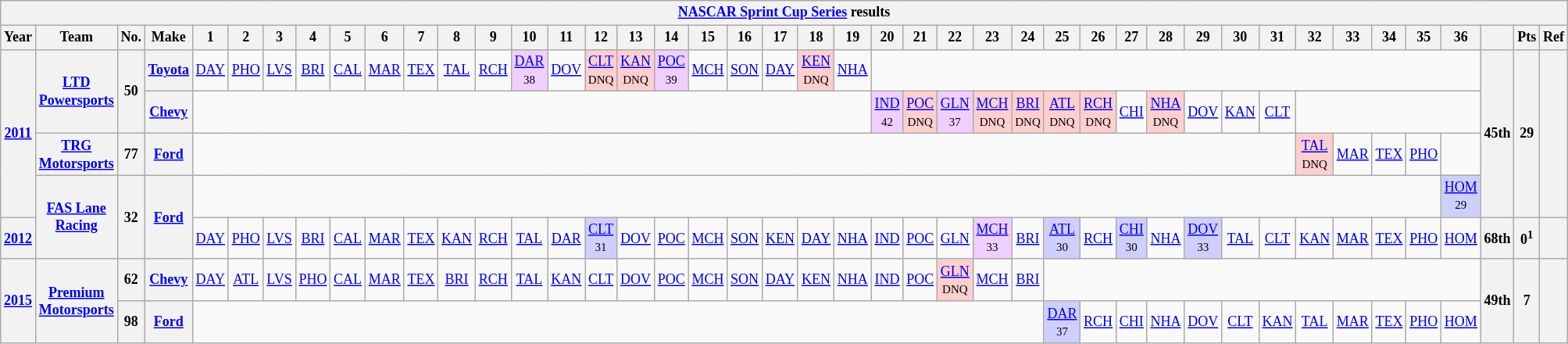<table class="wikitable " style="text-align:center; font-size:75%">
<tr>
<th colspan=45><a href='#'>NASCAR Sprint Cup Series</a> results</th>
</tr>
<tr>
<th>Year</th>
<th>Team</th>
<th>No.</th>
<th>Make</th>
<th>1</th>
<th>2</th>
<th>3</th>
<th>4</th>
<th>5</th>
<th>6</th>
<th>7</th>
<th>8</th>
<th>9</th>
<th>10</th>
<th>11</th>
<th>12</th>
<th>13</th>
<th>14</th>
<th>15</th>
<th>16</th>
<th>17</th>
<th>18</th>
<th>19</th>
<th>20</th>
<th>21</th>
<th>22</th>
<th>23</th>
<th>24</th>
<th>25</th>
<th>26</th>
<th>27</th>
<th>28</th>
<th>29</th>
<th>30</th>
<th>31</th>
<th>32</th>
<th>33</th>
<th>34</th>
<th>35</th>
<th>36</th>
<th></th>
<th>Pts</th>
<th>Ref</th>
</tr>
<tr>
<th rowspan=4><a href='#'>2011</a></th>
<th rowspan=2><a href='#'>LTD Powersports</a></th>
<th rowspan=2>50</th>
<th><a href='#'>Toyota</a></th>
<td><a href='#'>DAY</a></td>
<td><a href='#'>PHO</a></td>
<td><a href='#'>LVS</a></td>
<td><a href='#'>BRI</a></td>
<td><a href='#'>CAL</a></td>
<td><a href='#'>MAR</a></td>
<td><a href='#'>TEX</a></td>
<td><a href='#'>TAL</a></td>
<td><a href='#'>RCH</a></td>
<td style="background:#EFCFFF;"><a href='#'>DAR</a><br><small>38</small></td>
<td><a href='#'>DOV</a></td>
<td style="background:#FFCFCF;"><a href='#'>CLT</a><br><small>DNQ</small></td>
<td style="background:#FFCFCF;"><a href='#'>KAN</a><br><small>DNQ</small></td>
<td style="background:#EFCFFF;"><a href='#'>POC</a><br><small>39</small></td>
<td><a href='#'>MCH</a></td>
<td><a href='#'>SON</a></td>
<td><a href='#'>DAY</a></td>
<td style="background:#FFCFCF;"><a href='#'>KEN</a><br><small>DNQ</small></td>
<td><a href='#'>NHA</a></td>
<td colspan=17></td>
<th rowspan=4>45th</th>
<th rowspan=4>29</th>
<th rowspan=4></th>
</tr>
<tr>
<th><a href='#'>Chevy</a></th>
<td colspan=19></td>
<td style="background:#EFCFFF;"><a href='#'>IND</a><br><small>42</small></td>
<td style="background:#FFCFCF;"><a href='#'>POC</a><br><small>DNQ</small></td>
<td style="background:#EFCFFF;"><a href='#'>GLN</a><br><small>37</small></td>
<td style="background:#FFCFCF;"><a href='#'>MCH</a><br><small>DNQ</small></td>
<td style="background:#FFCFCF;"><a href='#'>BRI</a><br><small>DNQ</small></td>
<td style="background:#FFCFCF;"><a href='#'>ATL</a><br><small>DNQ</small></td>
<td style="background:#FFCFCF;"><a href='#'>RCH</a><br><small>DNQ</small></td>
<td><a href='#'>CHI</a></td>
<td style="background:#FFCFCF;"><a href='#'>NHA</a><br><small>DNQ</small></td>
<td><a href='#'>DOV</a></td>
<td><a href='#'>KAN</a></td>
<td><a href='#'>CLT</a></td>
<td colspan=5></td>
</tr>
<tr>
<th><a href='#'>TRG Motorsports</a></th>
<th>77</th>
<th><a href='#'>Ford</a></th>
<td colspan=31></td>
<td style="background:#FFCFCF;"><a href='#'>TAL</a><br><small>DNQ</small></td>
<td><a href='#'>MAR</a></td>
<td><a href='#'>TEX</a></td>
<td><a href='#'>PHO</a></td>
<td></td>
</tr>
<tr>
<th rowspan=2><a href='#'>FAS Lane Racing</a></th>
<th rowspan=2>32</th>
<th rowspan=2><a href='#'>Ford</a></th>
<td colspan=35></td>
<td style="background:#CFCFFF;"><a href='#'>HOM</a><br><small>29</small></td>
</tr>
<tr>
<th><a href='#'>2012</a></th>
<td><a href='#'>DAY</a></td>
<td><a href='#'>PHO</a></td>
<td><a href='#'>LVS</a></td>
<td><a href='#'>BRI</a></td>
<td><a href='#'>CAL</a></td>
<td><a href='#'>MAR</a></td>
<td><a href='#'>TEX</a></td>
<td><a href='#'>KAN</a></td>
<td><a href='#'>RCH</a></td>
<td><a href='#'>TAL</a></td>
<td><a href='#'>DAR</a></td>
<td style="background:#CFCFFF;"><a href='#'>CLT</a><br><small>31</small></td>
<td><a href='#'>DOV</a></td>
<td><a href='#'>POC</a></td>
<td><a href='#'>MCH</a></td>
<td><a href='#'>SON</a></td>
<td><a href='#'>KEN</a></td>
<td><a href='#'>DAY</a></td>
<td><a href='#'>NHA</a></td>
<td><a href='#'>IND</a></td>
<td><a href='#'>POC</a></td>
<td><a href='#'>GLN</a></td>
<td style="background:#EFCFFF;"><a href='#'>MCH</a><br><small>33</small></td>
<td><a href='#'>BRI</a></td>
<td style="background:#CFCFFF;"><a href='#'>ATL</a><br><small>30</small></td>
<td><a href='#'>RCH</a></td>
<td style="background:#CFCFFF;"><a href='#'>CHI</a><br><small>30</small></td>
<td><a href='#'>NHA</a></td>
<td style="background:#CFCFFF;"><a href='#'>DOV</a><br><small>33</small></td>
<td><a href='#'>TAL</a></td>
<td><a href='#'>CLT</a></td>
<td><a href='#'>KAN</a></td>
<td><a href='#'>MAR</a></td>
<td><a href='#'>TEX</a></td>
<td><a href='#'>PHO</a></td>
<td><a href='#'>HOM</a></td>
<th>68th</th>
<th>0<sup>1</sup></th>
<th></th>
</tr>
<tr>
<th rowspan=2><a href='#'>2015</a></th>
<th rowspan=2><a href='#'>Premium Motorsports</a></th>
<th>62</th>
<th><a href='#'>Chevy</a></th>
<td><a href='#'>DAY</a></td>
<td><a href='#'>ATL</a></td>
<td><a href='#'>LVS</a></td>
<td><a href='#'>PHO</a></td>
<td><a href='#'>CAL</a></td>
<td><a href='#'>MAR</a></td>
<td><a href='#'>TEX</a></td>
<td><a href='#'>BRI</a></td>
<td><a href='#'>RCH</a></td>
<td><a href='#'>TAL</a></td>
<td><a href='#'>KAN</a></td>
<td><a href='#'>CLT</a></td>
<td><a href='#'>DOV</a></td>
<td><a href='#'>POC</a></td>
<td><a href='#'>MCH</a></td>
<td><a href='#'>SON</a></td>
<td><a href='#'>DAY</a></td>
<td><a href='#'>KEN</a></td>
<td><a href='#'>NHA</a></td>
<td><a href='#'>IND</a></td>
<td><a href='#'>POC</a></td>
<td style="background:#FFCFCF;"><a href='#'>GLN</a><br><small>DNQ</small></td>
<td><a href='#'>MCH</a></td>
<td><a href='#'>BRI</a></td>
<td colspan=12></td>
<th rowspan=2>49th</th>
<th rowspan=2>7</th>
<th rowspan=2></th>
</tr>
<tr>
<th>98</th>
<th><a href='#'>Ford</a></th>
<td colspan=24></td>
<td style="background:#CFCFFF;"><a href='#'>DAR</a><br><small>37</small></td>
<td><a href='#'>RCH</a></td>
<td><a href='#'>CHI</a></td>
<td><a href='#'>NHA</a></td>
<td><a href='#'>DOV</a></td>
<td><a href='#'>CLT</a></td>
<td><a href='#'>KAN</a></td>
<td><a href='#'>TAL</a></td>
<td><a href='#'>MAR</a></td>
<td><a href='#'>TEX</a></td>
<td><a href='#'>PHO</a></td>
<td><a href='#'>HOM</a></td>
</tr>
</table>
